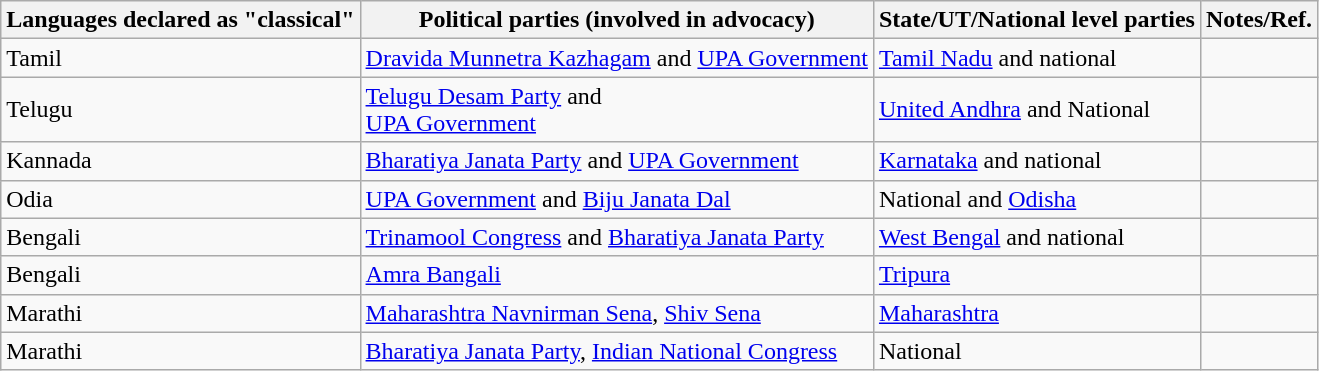<table class="wikitable">
<tr>
<th>Languages declared as "classical"</th>
<th>Political parties (involved in advocacy)</th>
<th>State/UT/National level parties</th>
<th>Notes/Ref.</th>
</tr>
<tr>
<td>Tamil</td>
<td><a href='#'>Dravida Munnetra Kazhagam</a> and <a href='#'>UPA Government</a></td>
<td><a href='#'>Tamil Nadu</a> and national</td>
<td></td>
</tr>
<tr>
<td>Telugu</td>
<td><a href='#'>Telugu Desam Party</a> and <br><a href='#'>UPA Government</a></td>
<td><a href='#'>United Andhra</a> and National</td>
<td></td>
</tr>
<tr>
<td>Kannada</td>
<td><a href='#'>Bharatiya Janata Party</a> and <a href='#'>UPA Government</a></td>
<td><a href='#'>Karnataka</a> and national</td>
<td></td>
</tr>
<tr>
<td>Odia</td>
<td><a href='#'>UPA Government</a> and <a href='#'>Biju Janata Dal</a></td>
<td>National and <a href='#'>Odisha</a></td>
<td></td>
</tr>
<tr>
<td>Bengali</td>
<td><a href='#'>Trinamool Congress</a> and <a href='#'>Bharatiya Janata Party</a></td>
<td><a href='#'>West Bengal</a> and national</td>
<td></td>
</tr>
<tr>
<td>Bengali</td>
<td><a href='#'>Amra Bangali</a></td>
<td><a href='#'>Tripura</a></td>
<td></td>
</tr>
<tr>
<td>Marathi</td>
<td><a href='#'>Maharashtra Navnirman Sena</a>, <a href='#'>Shiv Sena</a></td>
<td><a href='#'>Maharashtra</a></td>
<td></td>
</tr>
<tr>
<td>Marathi</td>
<td><a href='#'>Bharatiya Janata Party</a>, <a href='#'>Indian National Congress</a></td>
<td>National</td>
<td></td>
</tr>
</table>
